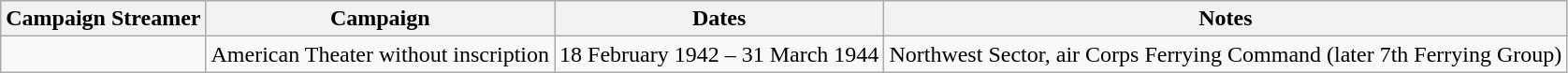<table class="wikitable">
<tr style="background:#efefef;">
<th>Campaign Streamer</th>
<th>Campaign</th>
<th>Dates</th>
<th>Notes</th>
</tr>
<tr>
<td></td>
<td>American Theater without inscription</td>
<td>18 February 1942 – 31 March 1944</td>
<td>Northwest Sector, air Corps Ferrying Command (later 7th Ferrying Group)</td>
</tr>
</table>
